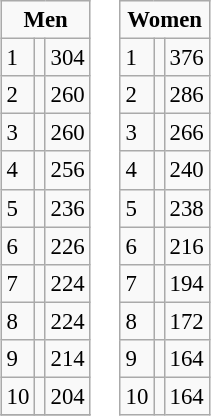<table>
<tr ---- valign="top">
<td><br><table class="wikitable" style="font-size: 95%">
<tr>
<td colspan="3" align="center"><strong>Men</strong></td>
</tr>
<tr>
<td>1</td>
<td align="left"></td>
<td>304</td>
</tr>
<tr>
<td>2</td>
<td align="left"></td>
<td>260</td>
</tr>
<tr>
<td>3</td>
<td align="left"></td>
<td>260</td>
</tr>
<tr>
<td>4</td>
<td align="left"></td>
<td>256</td>
</tr>
<tr>
<td>5</td>
<td align="left"></td>
<td>236</td>
</tr>
<tr>
<td>6</td>
<td align="left"></td>
<td>226</td>
</tr>
<tr>
<td>7</td>
<td align="left"></td>
<td>224</td>
</tr>
<tr>
<td>8</td>
<td align="left"></td>
<td>224</td>
</tr>
<tr>
<td>9</td>
<td align="left"></td>
<td>214</td>
</tr>
<tr>
<td>10</td>
<td align="left"></td>
<td>204</td>
</tr>
<tr>
</tr>
</table>
</td>
<td><br><table class="wikitable" style="font-size: 95%">
<tr>
<td colspan="3" align="center"><strong>Women</strong></td>
</tr>
<tr>
<td>1</td>
<td align="left"></td>
<td>376</td>
</tr>
<tr>
<td>2</td>
<td align="left"></td>
<td>286</td>
</tr>
<tr>
<td>3</td>
<td align="left"></td>
<td>266</td>
</tr>
<tr>
<td>4</td>
<td align="left"></td>
<td>240</td>
</tr>
<tr>
<td>5</td>
<td align="left"></td>
<td>238</td>
</tr>
<tr>
<td>6</td>
<td align="left"></td>
<td>216</td>
</tr>
<tr>
<td>7</td>
<td align="left"></td>
<td>194</td>
</tr>
<tr>
<td>8</td>
<td align="left"></td>
<td>172</td>
</tr>
<tr>
<td>9</td>
<td align="left"></td>
<td>164</td>
</tr>
<tr>
<td>10</td>
<td align="left"></td>
<td>164</td>
</tr>
</table>
</td>
<td></td>
</tr>
</table>
